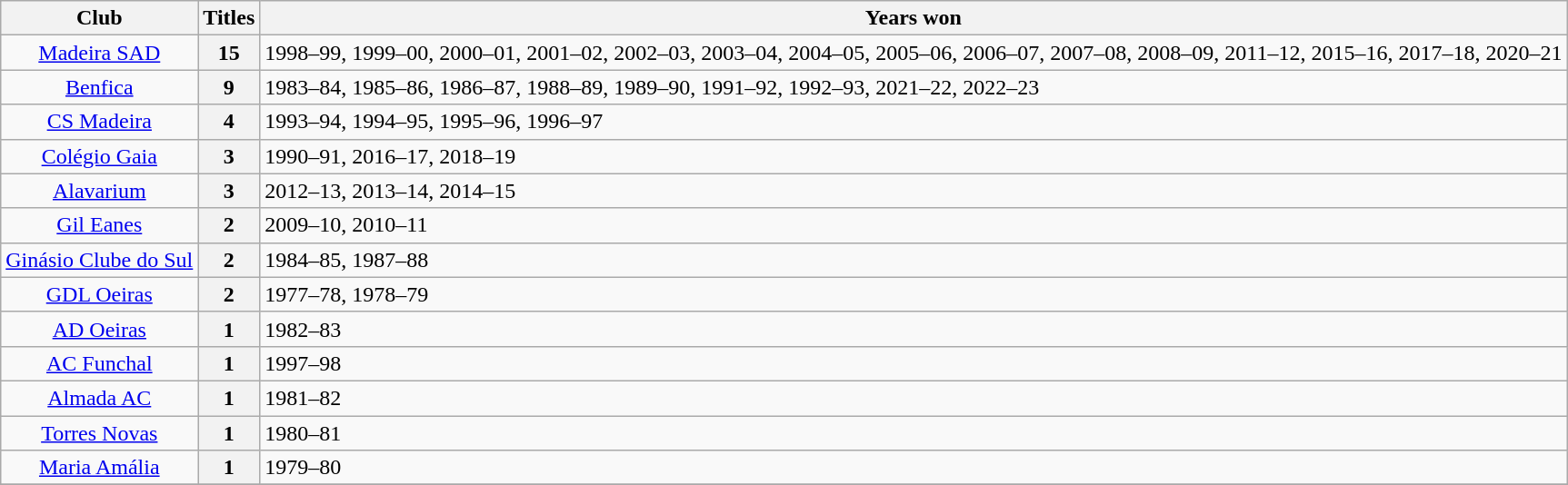<table class="wikitable sortable plainrowheaders">
<tr>
<th scope="col">Club</th>
<th scope="col" style="width:2em;">Titles</th>
<th scope="col">Years won</th>
</tr>
<tr>
<td align="center"><a href='#'>Madeira SAD</a></td>
<th scope="row">15</th>
<td>1998–99, 1999–00, 2000–01, 2001–02, 2002–03, 2003–04, 2004–05, 2005–06, 2006–07, 2007–08, 2008–09, 2011–12, 2015–16, 2017–18, 2020–21</td>
</tr>
<tr>
<td align="center"><a href='#'>Benfica</a></td>
<th scope="row">9</th>
<td>1983–84, 1985–86, 1986–87, 1988–89, 1989–90, 1991–92, 1992–93, 2021–22, 2022–23</td>
</tr>
<tr>
<td align="center"><a href='#'>CS Madeira</a></td>
<th scope="row">4</th>
<td>1993–94, 1994–95, 1995–96, 1996–97</td>
</tr>
<tr>
<td align="center"><a href='#'>Colégio Gaia</a></td>
<th scope="row">3</th>
<td>1990–91, 2016–17, 2018–19</td>
</tr>
<tr>
<td align="center"><a href='#'>Alavarium</a></td>
<th scope="row">3</th>
<td>2012–13, 2013–14, 2014–15</td>
</tr>
<tr>
<td align="center"><a href='#'>Gil Eanes</a></td>
<th scope="row">2</th>
<td>2009–10, 2010–11</td>
</tr>
<tr>
<td align="center"><a href='#'>Ginásio Clube do Sul</a></td>
<th scope="row">2</th>
<td>1984–85, 1987–88</td>
</tr>
<tr>
<td align="center"><a href='#'>GDL Oeiras</a></td>
<th scope="row">2</th>
<td>1977–78, 1978–79</td>
</tr>
<tr>
<td align="center"><a href='#'>AD Oeiras</a></td>
<th scope="row">1</th>
<td>1982–83</td>
</tr>
<tr>
<td align="center"><a href='#'>AC Funchal</a></td>
<th scope="row">1</th>
<td>1997–98</td>
</tr>
<tr>
<td align="center"><a href='#'>Almada AC</a></td>
<th scope="row">1</th>
<td>1981–82</td>
</tr>
<tr>
<td align="center"><a href='#'>Torres Novas</a></td>
<th scope="row">1</th>
<td>1980–81</td>
</tr>
<tr>
<td align="center"><a href='#'>Maria Amália</a></td>
<th scope="row">1</th>
<td>1979–80</td>
</tr>
<tr>
</tr>
</table>
